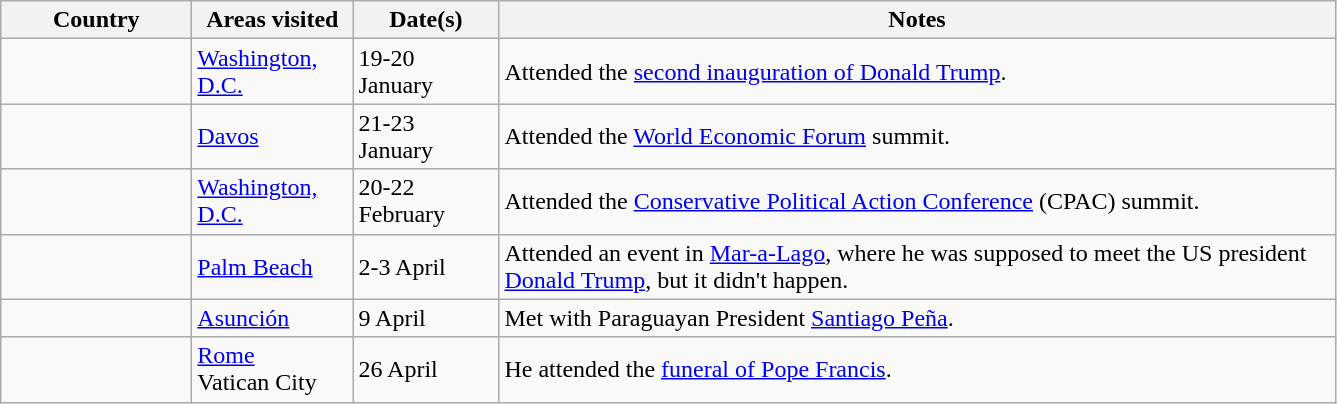<table class="wikitable">
<tr>
<th width=120>Country</th>
<th width=100>Areas visited</th>
<th width=90>Date(s)</th>
<th width=550>Notes</th>
</tr>
<tr>
<td></td>
<td><a href='#'>Washington, D.C.</a></td>
<td>19-20 January</td>
<td>Attended the <a href='#'>second inauguration of Donald Trump</a>.</td>
</tr>
<tr>
<td></td>
<td><a href='#'>Davos</a></td>
<td>21-23 January</td>
<td>Attended the <a href='#'>World Economic Forum</a> summit.</td>
</tr>
<tr>
<td></td>
<td><a href='#'>Washington, D.C.</a></td>
<td>20-22 February</td>
<td>Attended the <a href='#'>Conservative Political Action Conference</a> (CPAC) summit.</td>
</tr>
<tr>
<td></td>
<td><a href='#'>Palm Beach</a></td>
<td>2-3 April</td>
<td>Attended an event in <a href='#'>Mar-a-Lago</a>, where he was supposed to meet the US president <a href='#'>Donald Trump</a>, but it didn't happen.</td>
</tr>
<tr>
<td></td>
<td><a href='#'>Asunción</a></td>
<td>9 April</td>
<td>Met with Paraguayan President <a href='#'>Santiago Peña</a>.</td>
</tr>
<tr>
<td><br></td>
<td><a href='#'>Rome</a><br>Vatican City</td>
<td>26 April</td>
<td>He attended the <a href='#'>funeral of Pope Francis</a>.</td>
</tr>
</table>
